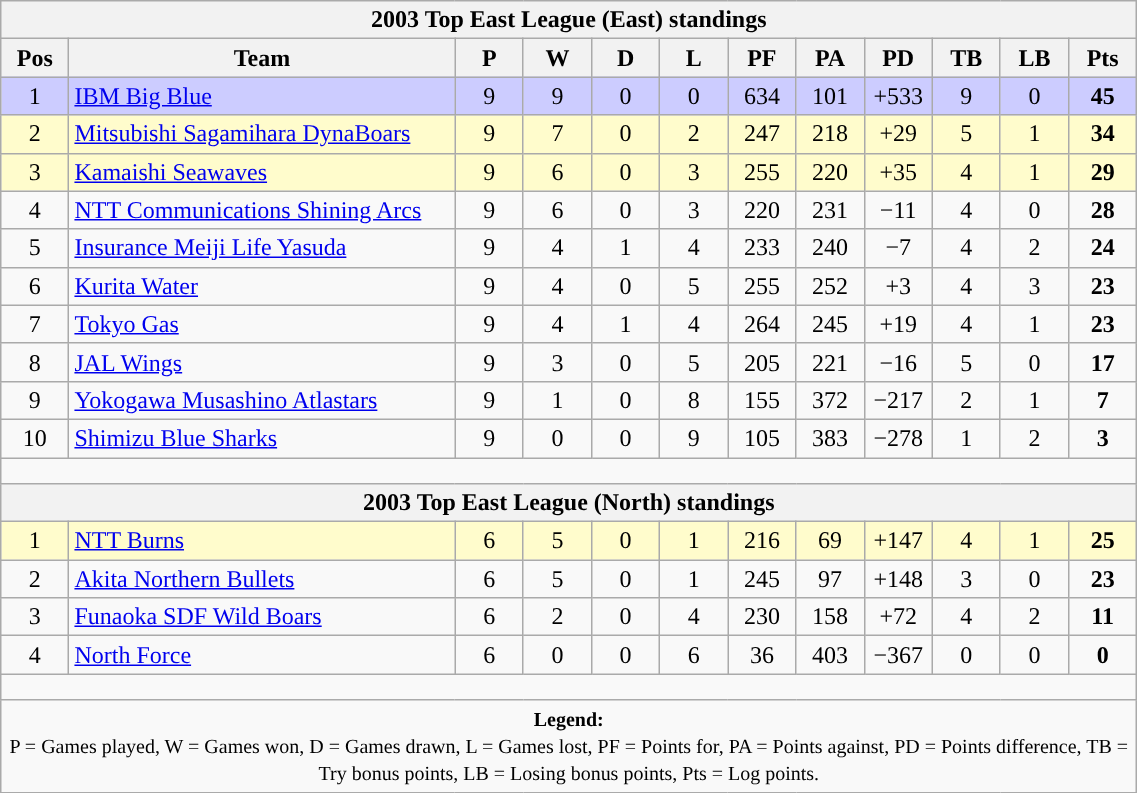<table class="wikitable" style="text-align:center; font-size:100%; width:60%;">
<tr>
<th colspan="100%" cellpadding="0" cellspacing="0"><strong>2003 Top East League (East) standings</strong></th>
</tr>
<tr>
<th style="width:6%;">Pos</th>
<th style="width:34%;">Team</th>
<th style="width:6%;">P</th>
<th style="width:6%;">W</th>
<th style="width:6%;">D</th>
<th style="width:6%;">L</th>
<th style="width:6%;">PF</th>
<th style="width:6%;">PA</th>
<th style="width:6%;">PD</th>
<th style="width:6%;">TB</th>
<th style="width:6%;">LB</th>
<th style="width:6%;">Pts<br></th>
</tr>
<tr style="background:#CCCCFF;">
<td>1</td>
<td style="text-align:left;"><a href='#'>IBM Big Blue</a></td>
<td>9</td>
<td>9</td>
<td>0</td>
<td>0</td>
<td>634</td>
<td>101</td>
<td>+533</td>
<td>9</td>
<td>0</td>
<td><strong>45</strong></td>
</tr>
<tr style="background:#FFFCCC;">
<td>2</td>
<td style="text-align:left;"><a href='#'>Mitsubishi Sagamihara DynaBoars</a></td>
<td>9</td>
<td>7</td>
<td>0</td>
<td>2</td>
<td>247</td>
<td>218</td>
<td>+29</td>
<td>5</td>
<td>1</td>
<td><strong>34</strong></td>
</tr>
<tr style="background:#FFFCCC;">
<td>3</td>
<td style="text-align:left;"><a href='#'>Kamaishi Seawaves</a></td>
<td>9</td>
<td>6</td>
<td>0</td>
<td>3</td>
<td>255</td>
<td>220</td>
<td>+35</td>
<td>4</td>
<td>1</td>
<td><strong>29</strong></td>
</tr>
<tr>
<td>4</td>
<td style="text-align:left;"><a href='#'>NTT Communications Shining Arcs</a></td>
<td>9</td>
<td>6</td>
<td>0</td>
<td>3</td>
<td>220</td>
<td>231</td>
<td>−11</td>
<td>4</td>
<td>0</td>
<td><strong>28</strong></td>
</tr>
<tr>
<td>5</td>
<td style="text-align:left;"><a href='#'>Insurance Meiji Life Yasuda</a></td>
<td>9</td>
<td>4</td>
<td>1</td>
<td>4</td>
<td>233</td>
<td>240</td>
<td>−7</td>
<td>4</td>
<td>2</td>
<td><strong>24</strong></td>
</tr>
<tr>
<td>6</td>
<td style="text-align:left;"><a href='#'>Kurita Water</a></td>
<td>9</td>
<td>4</td>
<td>0</td>
<td>5</td>
<td>255</td>
<td>252</td>
<td>+3</td>
<td>4</td>
<td>3</td>
<td><strong>23</strong></td>
</tr>
<tr>
<td>7</td>
<td style="text-align:left;"><a href='#'>Tokyo Gas</a></td>
<td>9</td>
<td>4</td>
<td>1</td>
<td>4</td>
<td>264</td>
<td>245</td>
<td>+19</td>
<td>4</td>
<td>1</td>
<td><strong>23</strong></td>
</tr>
<tr>
<td>8</td>
<td style="text-align:left;"><a href='#'>JAL Wings</a></td>
<td>9</td>
<td>3</td>
<td>0</td>
<td>5</td>
<td>205</td>
<td>221</td>
<td>−16</td>
<td>5</td>
<td>0</td>
<td><strong>17</strong></td>
</tr>
<tr>
<td>9</td>
<td style="text-align:left;"><a href='#'>Yokogawa Musashino Atlastars</a></td>
<td>9</td>
<td>1</td>
<td>0</td>
<td>8</td>
<td>155</td>
<td>372</td>
<td>−217</td>
<td>2</td>
<td>1</td>
<td><strong>7</strong></td>
</tr>
<tr>
<td>10</td>
<td style="text-align:left;"><a href='#'>Shimizu Blue Sharks</a></td>
<td>9</td>
<td>0</td>
<td>0</td>
<td>9</td>
<td>105</td>
<td>383</td>
<td>−278</td>
<td>1</td>
<td>2</td>
<td><strong>3</strong></td>
</tr>
<tr>
<td colspan="100%" style="height:10px;"></td>
</tr>
<tr>
<th colspan="100%" cellpadding="0" cellspacing="0"><strong>2003 Top East League (North) standings</strong></th>
</tr>
<tr style="background:#FFFCCC;">
<td>1</td>
<td style="text-align:left;"><a href='#'>NTT Burns</a></td>
<td>6</td>
<td>5</td>
<td>0</td>
<td>1</td>
<td>216</td>
<td>69</td>
<td>+147</td>
<td>4</td>
<td>1</td>
<td><strong>25</strong></td>
</tr>
<tr>
<td>2</td>
<td style="text-align:left;"><a href='#'>Akita Northern Bullets</a></td>
<td>6</td>
<td>5</td>
<td>0</td>
<td>1</td>
<td>245</td>
<td>97</td>
<td>+148</td>
<td>3</td>
<td>0</td>
<td><strong>23</strong></td>
</tr>
<tr>
<td>3</td>
<td style="text-align:left;"><a href='#'>Funaoka SDF Wild Boars</a></td>
<td>6</td>
<td>2</td>
<td>0</td>
<td>4</td>
<td>230</td>
<td>158</td>
<td>+72</td>
<td>4</td>
<td>2</td>
<td><strong>11</strong></td>
</tr>
<tr>
<td>4</td>
<td style="text-align:left;"><a href='#'>North Force</a></td>
<td>6</td>
<td>0</td>
<td>0</td>
<td>6</td>
<td>36</td>
<td>403</td>
<td>−367</td>
<td>0</td>
<td>0</td>
<td><strong>0</strong></td>
</tr>
<tr>
<td colspan="100%" style="height:10px;"></td>
</tr>
<tr>
<td colspan="100%"><small><strong>Legend:</strong> <br> P = Games played, W = Games won, D = Games drawn, L = Games lost, PF = Points for, PA = Points against, PD = Points difference, TB = Try bonus points, LB = Losing bonus points, Pts = Log points.</small></td>
</tr>
</table>
